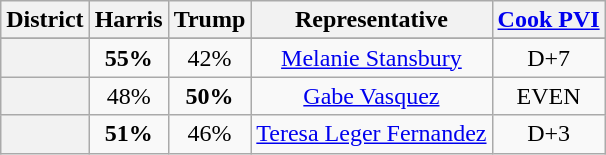<table class=wikitable>
<tr>
<th>District</th>
<th>Harris</th>
<th>Trump</th>
<th>Representative</th>
<th><a href='#'>Cook PVI</a></th>
</tr>
<tr align=center>
</tr>
<tr align=center>
<th></th>
<td><strong>55%</strong></td>
<td>42%</td>
<td><a href='#'>Melanie Stansbury</a></td>
<td>D+7</td>
</tr>
<tr align=center>
<th></th>
<td>48%</td>
<td><strong>50%</strong></td>
<td><a href='#'>Gabe Vasquez</a></td>
<td>EVEN</td>
</tr>
<tr align=center>
<th></th>
<td><strong>51%</strong></td>
<td>46%</td>
<td><a href='#'>Teresa Leger Fernandez</a></td>
<td>D+3</td>
</tr>
</table>
